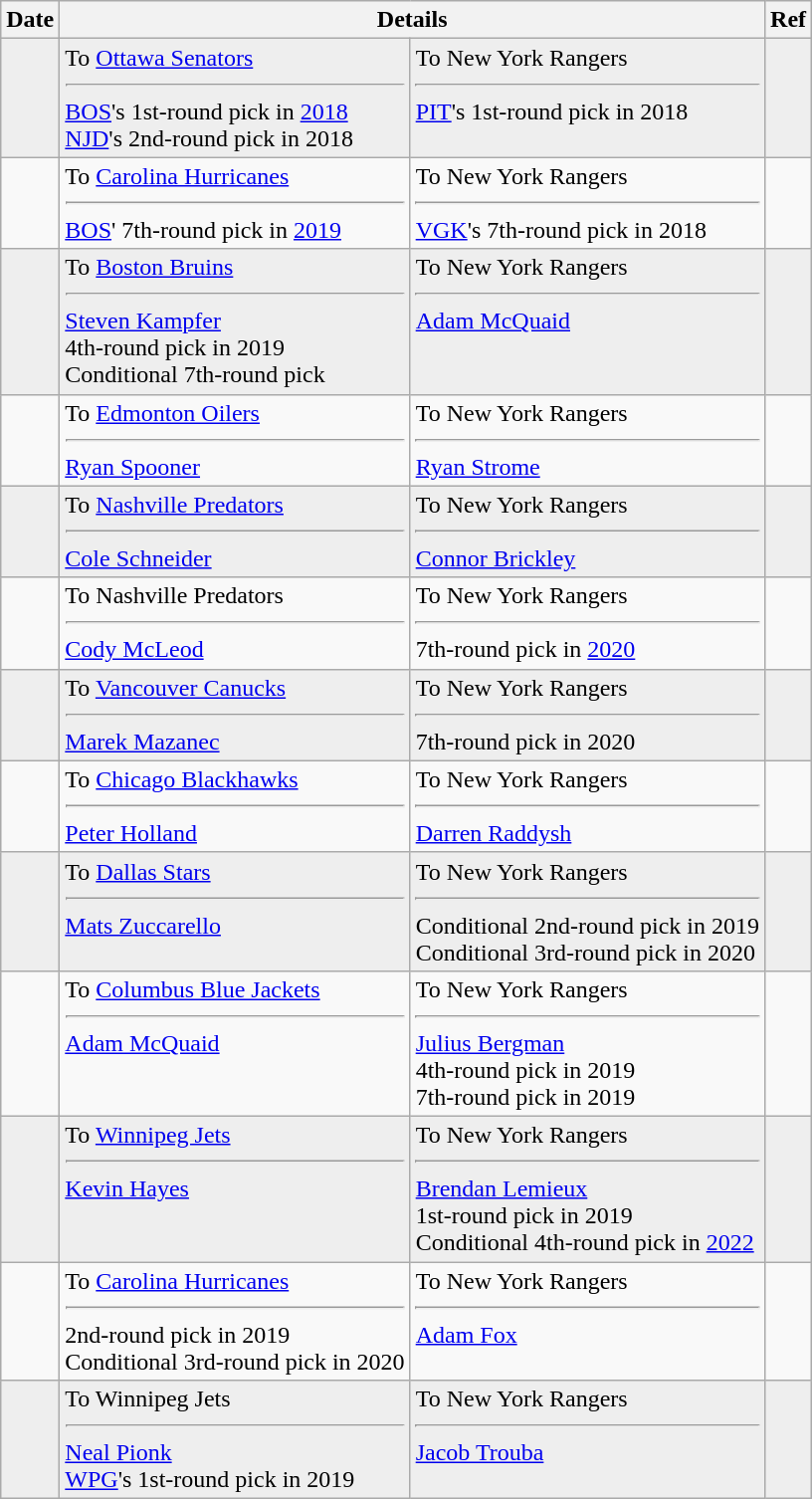<table class="wikitable">
<tr>
<th>Date</th>
<th colspan="2">Details</th>
<th>Ref</th>
</tr>
<tr style="background:#eee;">
<td></td>
<td valign="top">To <a href='#'>Ottawa Senators</a><hr><a href='#'>BOS</a>'s 1st-round pick in <a href='#'>2018</a><br><a href='#'>NJD</a>'s 2nd-round pick in 2018</td>
<td valign="top">To New York Rangers<hr><a href='#'>PIT</a>'s 1st-round pick in 2018</td>
<td></td>
</tr>
<tr>
<td></td>
<td valign="top">To <a href='#'>Carolina Hurricanes</a><hr><a href='#'>BOS</a>' 7th-round pick in <a href='#'>2019</a></td>
<td valign="top">To New York Rangers<hr><a href='#'>VGK</a>'s 7th-round pick in 2018</td>
<td></td>
</tr>
<tr style="background:#eee;">
<td></td>
<td valign="top">To <a href='#'>Boston Bruins</a><hr><a href='#'>Steven Kampfer</a><br>4th-round pick in 2019<br>Conditional 7th-round pick</td>
<td valign="top">To New York Rangers<hr><a href='#'>Adam McQuaid</a></td>
<td></td>
</tr>
<tr>
<td></td>
<td valign="top">To <a href='#'>Edmonton Oilers</a><hr><a href='#'>Ryan Spooner</a></td>
<td valign="top">To New York Rangers<hr><a href='#'>Ryan Strome</a></td>
<td></td>
</tr>
<tr style="background:#eee;">
<td></td>
<td valign="top">To <a href='#'>Nashville Predators</a><hr><a href='#'>Cole Schneider</a></td>
<td valign="top">To New York Rangers<hr><a href='#'>Connor Brickley</a></td>
<td></td>
</tr>
<tr>
<td></td>
<td valign="top">To Nashville Predators<hr><a href='#'>Cody McLeod</a></td>
<td valign="top">To New York Rangers<hr>7th-round pick in <a href='#'>2020</a></td>
<td></td>
</tr>
<tr style="background:#eee;">
<td></td>
<td valign="top">To <a href='#'>Vancouver Canucks</a><hr><a href='#'>Marek Mazanec</a></td>
<td valign="top">To New York Rangers<hr>7th-round pick in 2020</td>
<td></td>
</tr>
<tr>
<td></td>
<td valign="top">To <a href='#'>Chicago Blackhawks</a><hr><a href='#'>Peter Holland</a></td>
<td valign="top">To New York Rangers<hr><a href='#'>Darren Raddysh</a></td>
<td></td>
</tr>
<tr style="background:#eee;">
<td></td>
<td valign="top">To <a href='#'>Dallas Stars</a><hr><a href='#'>Mats Zuccarello</a></td>
<td valign="top">To New York Rangers<hr>Conditional 2nd-round pick in 2019<br>Conditional 3rd-round pick in 2020</td>
<td></td>
</tr>
<tr>
<td></td>
<td valign="top">To <a href='#'>Columbus Blue Jackets</a><hr><a href='#'>Adam McQuaid</a></td>
<td valign="top">To New York Rangers<hr><a href='#'>Julius Bergman</a><br>4th-round pick in 2019<br>7th-round pick in 2019</td>
<td></td>
</tr>
<tr style="background:#eee;">
<td></td>
<td valign="top">To <a href='#'>Winnipeg Jets</a><hr><a href='#'>Kevin Hayes</a></td>
<td valign="top">To New York Rangers<hr><a href='#'>Brendan Lemieux</a><br>1st-round pick in 2019<br>Conditional 4th-round pick in <a href='#'>2022</a></td>
<td></td>
</tr>
<tr>
<td></td>
<td valign="top">To <a href='#'>Carolina Hurricanes</a><hr>2nd-round pick in 2019<br>Conditional 3rd-round pick in 2020</td>
<td valign="top">To New York Rangers<hr><a href='#'>Adam Fox</a></td>
<td></td>
</tr>
<tr style="background:#eee;">
<td></td>
<td valign="top">To Winnipeg Jets<hr><a href='#'>Neal Pionk</a><br><a href='#'>WPG</a>'s 1st-round pick in 2019</td>
<td valign="top">To New York Rangers<hr><a href='#'>Jacob Trouba</a></td>
<td></td>
</tr>
</table>
